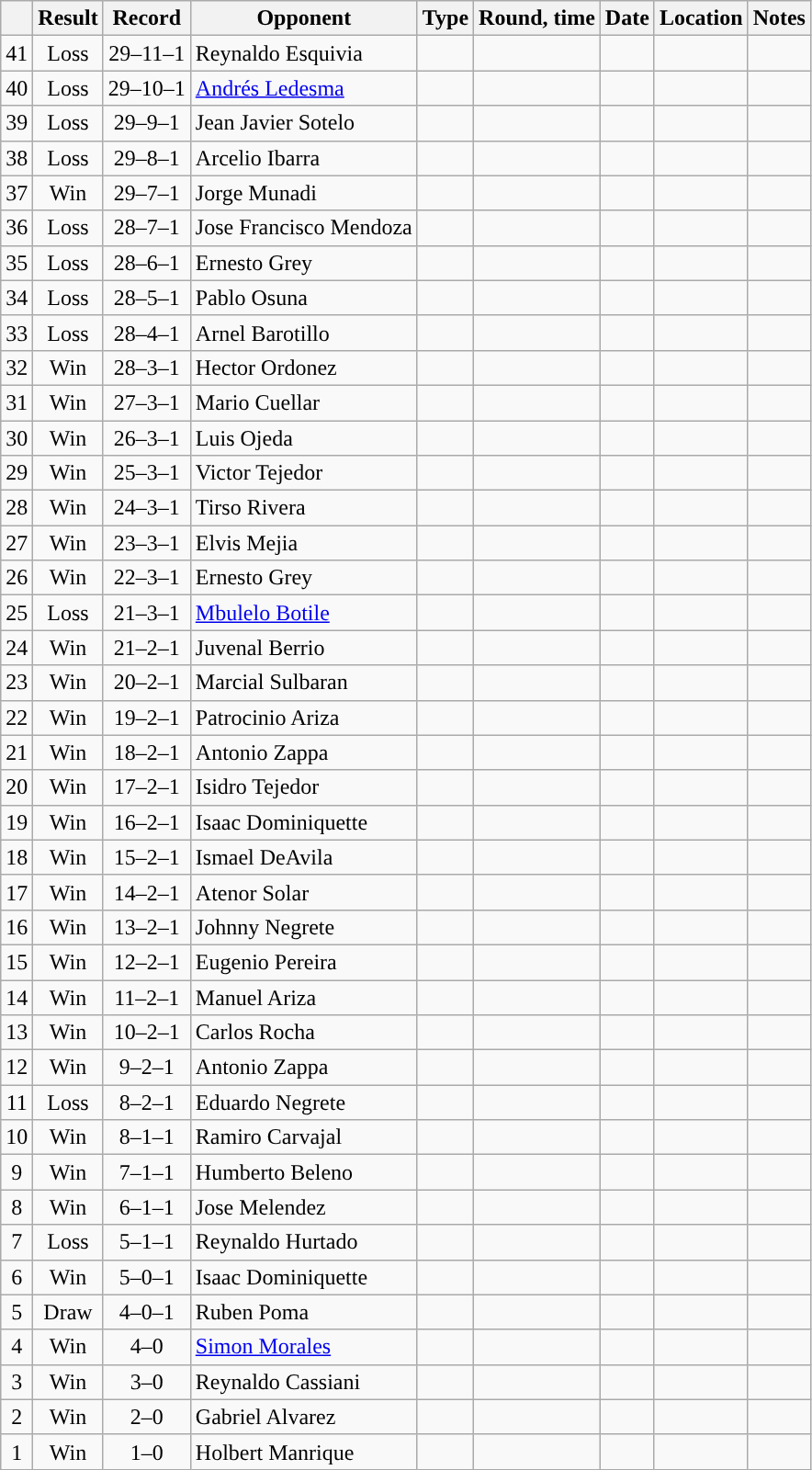<table class="wikitable" style="text-align:center">
<tr>
<th></th>
<th>Result</th>
<th>Record</th>
<th>Opponent</th>
<th>Type</th>
<th>Round, time</th>
<th>Date</th>
<th>Location</th>
<th>Notes</th>
</tr>
<tr>
<td>41</td>
<td>Loss</td>
<td>29–11–1</td>
<td align=left>Reynaldo Esquivia</td>
<td></td>
<td></td>
<td></td>
<td align=left></td>
<td align=left></td>
</tr>
<tr>
<td>40</td>
<td>Loss</td>
<td>29–10–1</td>
<td align=left><a href='#'>Andrés Ledesma</a></td>
<td></td>
<td></td>
<td></td>
<td align=left></td>
<td align=left></td>
</tr>
<tr>
<td>39</td>
<td>Loss</td>
<td>29–9–1</td>
<td align=left>Jean Javier Sotelo</td>
<td></td>
<td></td>
<td></td>
<td align=left></td>
<td align=left></td>
</tr>
<tr>
<td>38</td>
<td>Loss</td>
<td>29–8–1</td>
<td align=left>Arcelio Ibarra</td>
<td></td>
<td></td>
<td></td>
<td align=left></td>
<td align=left></td>
</tr>
<tr>
<td>37</td>
<td>Win</td>
<td>29–7–1</td>
<td align=left>Jorge Munadi</td>
<td></td>
<td></td>
<td></td>
<td align=left></td>
<td align=left></td>
</tr>
<tr>
<td>36</td>
<td>Loss</td>
<td>28–7–1</td>
<td align=left>Jose Francisco Mendoza</td>
<td></td>
<td></td>
<td></td>
<td align=left></td>
<td align=left></td>
</tr>
<tr>
<td>35</td>
<td>Loss</td>
<td>28–6–1</td>
<td align=left>Ernesto Grey</td>
<td></td>
<td></td>
<td></td>
<td align=left></td>
<td align=left></td>
</tr>
<tr>
<td>34</td>
<td>Loss</td>
<td>28–5–1</td>
<td align=left>Pablo Osuna</td>
<td></td>
<td></td>
<td></td>
<td align=left></td>
<td align=left></td>
</tr>
<tr>
<td>33</td>
<td>Loss</td>
<td>28–4–1</td>
<td align=left>Arnel Barotillo</td>
<td></td>
<td></td>
<td></td>
<td align=left></td>
<td align=left></td>
</tr>
<tr>
<td>32</td>
<td>Win</td>
<td>28–3–1</td>
<td align=left>Hector Ordonez</td>
<td></td>
<td></td>
<td></td>
<td align=left></td>
<td align=left></td>
</tr>
<tr>
<td>31</td>
<td>Win</td>
<td>27–3–1</td>
<td align=left>Mario Cuellar</td>
<td></td>
<td></td>
<td></td>
<td align=left></td>
<td align=left></td>
</tr>
<tr>
<td>30</td>
<td>Win</td>
<td>26–3–1</td>
<td align=left>Luis Ojeda</td>
<td></td>
<td></td>
<td></td>
<td align=left></td>
<td align=left></td>
</tr>
<tr>
<td>29</td>
<td>Win</td>
<td>25–3–1</td>
<td align=left>Victor Tejedor</td>
<td></td>
<td></td>
<td></td>
<td align=left></td>
<td align=left></td>
</tr>
<tr>
<td>28</td>
<td>Win</td>
<td>24–3–1</td>
<td align=left>Tirso Rivera</td>
<td></td>
<td></td>
<td></td>
<td align=left></td>
<td align=left></td>
</tr>
<tr>
<td>27</td>
<td>Win</td>
<td>23–3–1</td>
<td align=left>Elvis Mejia</td>
<td></td>
<td></td>
<td></td>
<td align=left></td>
<td align=left></td>
</tr>
<tr>
<td>26</td>
<td>Win</td>
<td>22–3–1</td>
<td align=left>Ernesto Grey</td>
<td></td>
<td></td>
<td></td>
<td align=left></td>
<td align=left></td>
</tr>
<tr>
<td>25</td>
<td>Loss</td>
<td>21–3–1</td>
<td align=left><a href='#'>Mbulelo Botile</a></td>
<td></td>
<td></td>
<td></td>
<td align=left></td>
<td align=left></td>
</tr>
<tr>
<td>24</td>
<td>Win</td>
<td>21–2–1</td>
<td align=left>Juvenal Berrio</td>
<td></td>
<td></td>
<td></td>
<td align=left></td>
<td align=left></td>
</tr>
<tr>
<td>23</td>
<td>Win</td>
<td>20–2–1</td>
<td align=left>Marcial Sulbaran</td>
<td></td>
<td></td>
<td></td>
<td align=left></td>
<td align=left></td>
</tr>
<tr>
<td>22</td>
<td>Win</td>
<td>19–2–1</td>
<td align=left>Patrocinio Ariza</td>
<td></td>
<td></td>
<td></td>
<td align=left></td>
<td align=left></td>
</tr>
<tr>
<td>21</td>
<td>Win</td>
<td>18–2–1</td>
<td align=left>Antonio Zappa</td>
<td></td>
<td></td>
<td></td>
<td align=left></td>
<td align=left></td>
</tr>
<tr>
<td>20</td>
<td>Win</td>
<td>17–2–1</td>
<td align=left>Isidro Tejedor</td>
<td></td>
<td></td>
<td></td>
<td align=left></td>
<td align=left></td>
</tr>
<tr>
<td>19</td>
<td>Win</td>
<td>16–2–1</td>
<td align=left>Isaac Dominiquette</td>
<td></td>
<td></td>
<td></td>
<td align=left></td>
<td align=left></td>
</tr>
<tr>
<td>18</td>
<td>Win</td>
<td>15–2–1</td>
<td align=left>Ismael DeAvila</td>
<td></td>
<td></td>
<td></td>
<td align=left></td>
<td align=left></td>
</tr>
<tr>
<td>17</td>
<td>Win</td>
<td>14–2–1</td>
<td align=left>Atenor Solar</td>
<td></td>
<td></td>
<td></td>
<td align=left></td>
<td align=left></td>
</tr>
<tr>
<td>16</td>
<td>Win</td>
<td>13–2–1</td>
<td align=left>Johnny Negrete</td>
<td></td>
<td></td>
<td></td>
<td align=left></td>
<td align=left></td>
</tr>
<tr>
<td>15</td>
<td>Win</td>
<td>12–2–1</td>
<td align=left>Eugenio Pereira</td>
<td></td>
<td></td>
<td></td>
<td align=left></td>
<td align=left></td>
</tr>
<tr>
<td>14</td>
<td>Win</td>
<td>11–2–1</td>
<td align=left>Manuel Ariza</td>
<td></td>
<td></td>
<td></td>
<td align=left></td>
<td align=left></td>
</tr>
<tr>
<td>13</td>
<td>Win</td>
<td>10–2–1</td>
<td align=left>Carlos Rocha</td>
<td></td>
<td></td>
<td></td>
<td align=left></td>
<td align=left></td>
</tr>
<tr>
<td>12</td>
<td>Win</td>
<td>9–2–1</td>
<td align=left>Antonio Zappa</td>
<td></td>
<td></td>
<td></td>
<td align=left></td>
<td align=left></td>
</tr>
<tr>
<td>11</td>
<td>Loss</td>
<td>8–2–1</td>
<td align=left>Eduardo Negrete</td>
<td></td>
<td></td>
<td></td>
<td align=left></td>
<td align=left></td>
</tr>
<tr>
<td>10</td>
<td>Win</td>
<td>8–1–1</td>
<td align=left>Ramiro Carvajal</td>
<td></td>
<td></td>
<td></td>
<td align=left></td>
<td align=left></td>
</tr>
<tr>
<td>9</td>
<td>Win</td>
<td>7–1–1</td>
<td align=left>Humberto Beleno</td>
<td></td>
<td></td>
<td></td>
<td align=left></td>
<td align=left></td>
</tr>
<tr>
<td>8</td>
<td>Win</td>
<td>6–1–1</td>
<td align=left>Jose Melendez</td>
<td></td>
<td></td>
<td></td>
<td align=left></td>
<td align=left></td>
</tr>
<tr>
<td>7</td>
<td>Loss</td>
<td>5–1–1</td>
<td align=left>Reynaldo Hurtado</td>
<td></td>
<td></td>
<td></td>
<td align=left></td>
<td align=left></td>
</tr>
<tr>
<td>6</td>
<td>Win</td>
<td>5–0–1</td>
<td align=left>Isaac Dominiquette</td>
<td></td>
<td></td>
<td></td>
<td align=left></td>
<td align=left></td>
</tr>
<tr>
<td>5</td>
<td>Draw</td>
<td>4–0–1</td>
<td align=left>Ruben Poma</td>
<td></td>
<td></td>
<td></td>
<td align=left></td>
<td align=left></td>
</tr>
<tr>
<td>4</td>
<td>Win</td>
<td>4–0</td>
<td align=left><a href='#'>Simon Morales</a></td>
<td></td>
<td></td>
<td></td>
<td align=left></td>
<td align=left></td>
</tr>
<tr>
<td>3</td>
<td>Win</td>
<td>3–0</td>
<td align=left>Reynaldo Cassiani</td>
<td></td>
<td></td>
<td></td>
<td align=left></td>
<td align=left></td>
</tr>
<tr>
<td>2</td>
<td>Win</td>
<td>2–0</td>
<td align=left>Gabriel Alvarez</td>
<td></td>
<td></td>
<td></td>
<td align=left></td>
<td align=left></td>
</tr>
<tr>
<td>1</td>
<td>Win</td>
<td>1–0</td>
<td align=left>Holbert Manrique</td>
<td></td>
<td></td>
<td></td>
<td align=left></td>
<td align=left></td>
</tr>
</table>
